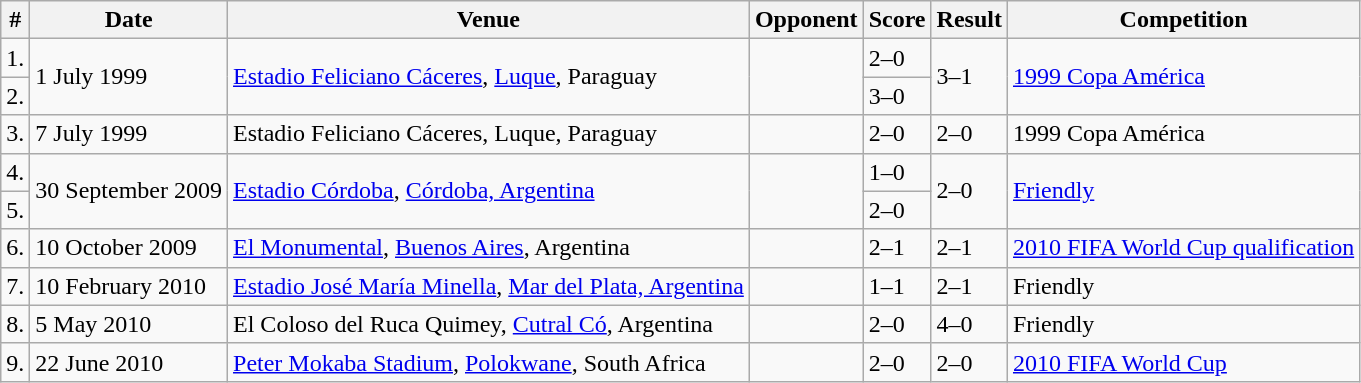<table class="wikitable" style="text-align: left">
<tr>
<th>#</th>
<th>Date</th>
<th>Venue</th>
<th>Opponent</th>
<th>Score</th>
<th>Result</th>
<th>Competition</th>
</tr>
<tr>
<td>1.</td>
<td rowspan="2">1 July 1999</td>
<td rowspan="2"><a href='#'>Estadio Feliciano Cáceres</a>, <a href='#'>Luque</a>, Paraguay</td>
<td rowspan="2"></td>
<td>2–0</td>
<td rowspan="2">3–1</td>
<td rowspan="2"><a href='#'>1999 Copa América</a></td>
</tr>
<tr>
<td>2.</td>
<td>3–0</td>
</tr>
<tr>
<td>3.</td>
<td>7 July 1999</td>
<td>Estadio Feliciano Cáceres, Luque, Paraguay</td>
<td></td>
<td>2–0</td>
<td>2–0</td>
<td>1999 Copa América</td>
</tr>
<tr>
<td>4.</td>
<td rowspan="2">30 September 2009</td>
<td rowspan="2"><a href='#'>Estadio Córdoba</a>, <a href='#'>Córdoba, Argentina</a></td>
<td rowspan="2"></td>
<td>1–0</td>
<td rowspan="2">2–0</td>
<td rowspan="2"><a href='#'>Friendly</a></td>
</tr>
<tr>
<td>5.</td>
<td>2–0</td>
</tr>
<tr>
<td>6.</td>
<td>10 October 2009</td>
<td><a href='#'>El Monumental</a>, <a href='#'>Buenos Aires</a>, Argentina</td>
<td></td>
<td>2–1</td>
<td>2–1</td>
<td><a href='#'>2010 FIFA World Cup qualification</a></td>
</tr>
<tr>
<td>7.</td>
<td>10 February 2010</td>
<td><a href='#'>Estadio José María Minella</a>, <a href='#'>Mar del Plata, Argentina</a></td>
<td></td>
<td>1–1</td>
<td>2–1</td>
<td>Friendly</td>
</tr>
<tr>
<td>8.</td>
<td>5 May 2010</td>
<td>El Coloso del Ruca Quimey, <a href='#'>Cutral Có</a>, Argentina</td>
<td></td>
<td>2–0</td>
<td>4–0</td>
<td>Friendly</td>
</tr>
<tr>
<td>9.</td>
<td>22 June 2010</td>
<td><a href='#'>Peter Mokaba Stadium</a>, <a href='#'>Polokwane</a>, South Africa</td>
<td></td>
<td>2–0</td>
<td>2–0</td>
<td><a href='#'>2010 FIFA World Cup</a></td>
</tr>
</table>
